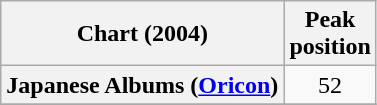<table class="wikitable sortable plainrowheaders">
<tr>
<th scope="col">Chart (2004)</th>
<th scope="col">Peak<br>position</th>
</tr>
<tr>
<th scope="row">Japanese Albums (<a href='#'>Oricon</a>)</th>
<td align="center">52</td>
</tr>
<tr>
</tr>
</table>
